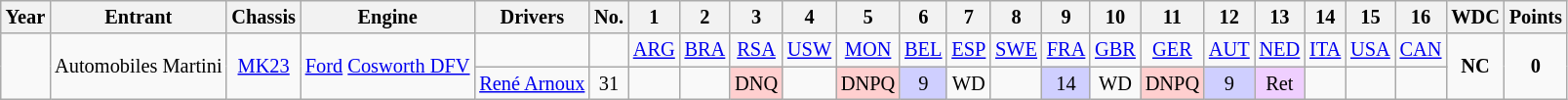<table class="wikitable" style="text-align:center; font-size:85%">
<tr>
<th>Year</th>
<th>Entrant</th>
<th>Chassis</th>
<th>Engine</th>
<th>Drivers</th>
<th>No.</th>
<th>1</th>
<th>2</th>
<th>3</th>
<th>4</th>
<th>5</th>
<th>6</th>
<th>7</th>
<th>8</th>
<th>9</th>
<th>10</th>
<th>11</th>
<th>12</th>
<th>13</th>
<th>14</th>
<th>15</th>
<th>16</th>
<th>WDC</th>
<th>Points</th>
</tr>
<tr>
<td rowspan="2"></td>
<td rowspan="2">Automobiles Martini</td>
<td rowspan="2"><a href='#'>MK23</a></td>
<td rowspan="2"><a href='#'>Ford</a> <a href='#'>Cosworth DFV</a></td>
<td></td>
<td></td>
<td><a href='#'>ARG</a></td>
<td><a href='#'>BRA</a></td>
<td><a href='#'>RSA</a></td>
<td><a href='#'>USW</a></td>
<td><a href='#'>MON</a></td>
<td><a href='#'>BEL</a></td>
<td><a href='#'>ESP</a></td>
<td><a href='#'>SWE</a></td>
<td><a href='#'>FRA</a></td>
<td><a href='#'>GBR</a></td>
<td><a href='#'>GER</a></td>
<td><a href='#'>AUT</a></td>
<td><a href='#'>NED</a></td>
<td><a href='#'>ITA</a></td>
<td><a href='#'>USA</a></td>
<td><a href='#'>CAN</a></td>
<td rowspan="2"><strong>NC</strong></td>
<td rowspan="2"><strong>0</strong></td>
</tr>
<tr>
<td> <a href='#'>René Arnoux</a></td>
<td>31</td>
<td></td>
<td></td>
<td style="background:#ffcfcf;">DNQ</td>
<td></td>
<td style="background:#ffcfcf;">DNPQ</td>
<td style="background:#CFCFFF;">9</td>
<td>WD</td>
<td></td>
<td style="background:#CFCFFF;">14</td>
<td>WD</td>
<td style="background:#ffcfcf;">DNPQ</td>
<td style="background:#CFCFFF;">9</td>
<td style="background:#EFCFFF;">Ret</td>
<td></td>
<td></td>
<td></td>
</tr>
</table>
